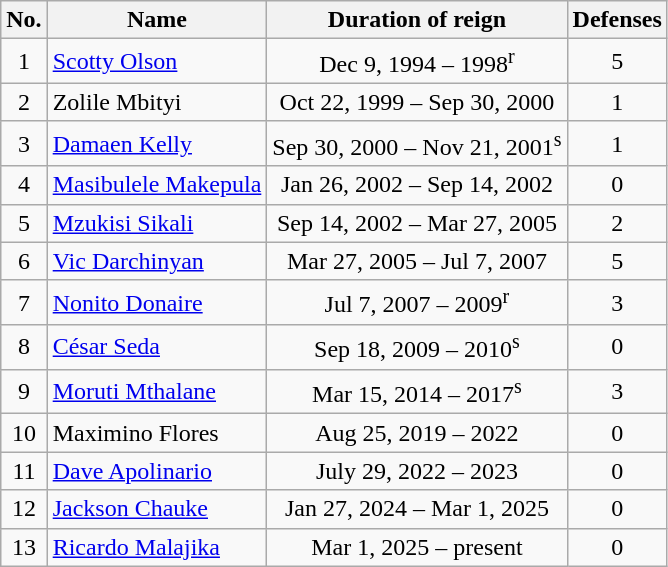<table class="wikitable" style="text-align:center;">
<tr>
<th>No.</th>
<th>Name</th>
<th>Duration of reign</th>
<th>Defenses</th>
</tr>
<tr>
<td>1</td>
<td align=left> <a href='#'>Scotty Olson</a></td>
<td>Dec 9, 1994 – 1998<sup>r</sup></td>
<td>5</td>
</tr>
<tr>
<td>2</td>
<td align=left> Zolile Mbityi</td>
<td>Oct 22, 1999 – Sep 30, 2000</td>
<td>1</td>
</tr>
<tr>
<td>3</td>
<td align=left> <a href='#'>Damaen Kelly</a></td>
<td>Sep 30, 2000 – Nov 21, 2001<sup>s</sup></td>
<td>1</td>
</tr>
<tr>
<td>4</td>
<td align=left> <a href='#'>Masibulele Makepula</a></td>
<td>Jan 26, 2002 – Sep 14, 2002</td>
<td>0</td>
</tr>
<tr>
<td>5</td>
<td align=left> <a href='#'>Mzukisi Sikali</a></td>
<td>Sep 14, 2002 – Mar 27, 2005</td>
<td>2</td>
</tr>
<tr>
<td>6</td>
<td align=left> <a href='#'>Vic Darchinyan</a></td>
<td>Mar 27, 2005 – Jul 7, 2007</td>
<td>5</td>
</tr>
<tr>
<td>7</td>
<td align=left> <a href='#'>Nonito Donaire</a></td>
<td>Jul 7, 2007 – 2009<sup>r</sup></td>
<td>3</td>
</tr>
<tr>
<td>8</td>
<td align=left> <a href='#'>César Seda</a></td>
<td>Sep 18, 2009 – 2010<sup>s</sup></td>
<td>0</td>
</tr>
<tr>
<td>9</td>
<td align=left> <a href='#'>Moruti Mthalane</a></td>
<td>Mar 15, 2014 – 2017<sup>s</sup></td>
<td>3</td>
</tr>
<tr>
<td>10</td>
<td align=left> Maximino Flores</td>
<td>Aug 25, 2019 – 2022</td>
<td>0</td>
</tr>
<tr>
<td>11</td>
<td align=left> <a href='#'>Dave Apolinario</a></td>
<td>July 29, 2022 – 2023</td>
<td>0</td>
</tr>
<tr>
<td>12</td>
<td align=left> <a href='#'>Jackson Chauke</a></td>
<td>Jan 27, 2024 – Mar 1, 2025</td>
<td>0</td>
</tr>
<tr>
<td>13</td>
<td align=left> <a href='#'>Ricardo Malajika</a></td>
<td>Mar 1, 2025 – present</td>
<td>0</td>
</tr>
</table>
